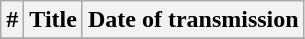<table class="wikitable">
<tr>
<th>#</th>
<th>Title</th>
<th>Date of transmission</th>
</tr>
<tr>
</tr>
</table>
